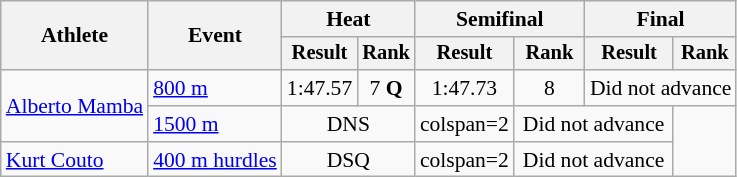<table class="wikitable" style="font-size:90%">
<tr>
<th rowspan=2>Athlete</th>
<th rowspan=2>Event</th>
<th colspan=2>Heat</th>
<th colspan=2>Semifinal</th>
<th colspan=2>Final</th>
</tr>
<tr style="font-size:95%">
<th>Result</th>
<th>Rank</th>
<th>Result</th>
<th>Rank</th>
<th>Result</th>
<th>Rank</th>
</tr>
<tr align=center>
<td align=left rowspan=2><a href='#'>Alberto Mamba</a></td>
<td align=left><a href='#'>800 m</a></td>
<td>1:47.57</td>
<td>7 <strong>Q</strong></td>
<td>1:47.73</td>
<td>8</td>
<td colspan=2>Did not advance</td>
</tr>
<tr align=center>
<td align=left><a href='#'>1500 m</a></td>
<td colspan=2>DNS</td>
<td>colspan=2 </td>
<td colspan=2>Did not advance</td>
</tr>
<tr align=center>
<td align=left><a href='#'>Kurt Couto</a></td>
<td align=left><a href='#'>400 m hurdles</a></td>
<td colspan=2>DSQ</td>
<td>colspan=2 </td>
<td colspan=2>Did not advance</td>
</tr>
</table>
